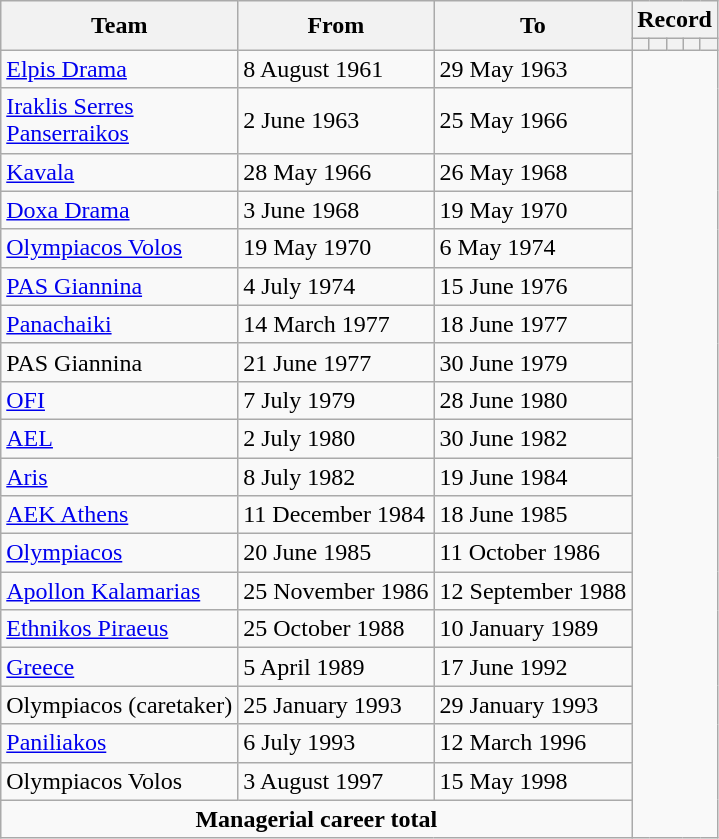<table class="wikitable" style="text-align: center">
<tr>
<th rowspan=2>Team</th>
<th rowspan=2>From</th>
<th rowspan=2>To</th>
<th colspan=5>Record</th>
</tr>
<tr>
<th></th>
<th></th>
<th></th>
<th></th>
<th></th>
</tr>
<tr>
<td align="left"><a href='#'>Elpis Drama</a></td>
<td align="left">8 August 1961</td>
<td align=left>29 May 1963<br></td>
</tr>
<tr>
<td align="left"><a href='#'>Ιraklis Serres</a><br><a href='#'>Panserraikos</a></td>
<td align="left">2 June 1963</td>
<td align=left>25 May 1966<br></td>
</tr>
<tr>
<td align="left"><a href='#'>Kavala</a></td>
<td align="left">28 May 1966</td>
<td align=left>26 May 1968<br></td>
</tr>
<tr>
<td align="left"><a href='#'>Doxa Drama</a></td>
<td align="left">3 June 1968</td>
<td align=left>19 May 1970<br></td>
</tr>
<tr>
<td align="left"><a href='#'>Olympiacos Volos</a></td>
<td align="left">19 May 1970</td>
<td align=left>6 May 1974<br></td>
</tr>
<tr>
<td align="left"><a href='#'>PAS Giannina</a></td>
<td align="left">4 July 1974</td>
<td align=left>15 June 1976<br></td>
</tr>
<tr>
<td align="left"><a href='#'>Panachaiki</a></td>
<td align="left">14 March 1977</td>
<td align=left>18 June 1977<br></td>
</tr>
<tr>
<td align="left">PAS Giannina</td>
<td align="left">21 June 1977</td>
<td align=left>30 June 1979<br></td>
</tr>
<tr>
<td align="left"><a href='#'>OFI</a></td>
<td align="left">7 July 1979</td>
<td align=left>28 June 1980<br></td>
</tr>
<tr>
<td align="left"><a href='#'>AEL</a></td>
<td align="left">2 July 1980</td>
<td align=left>30 June 1982<br></td>
</tr>
<tr>
<td align="left"><a href='#'>Aris</a></td>
<td align="left">8 July 1982</td>
<td align=left>19 June 1984<br></td>
</tr>
<tr>
<td align="left"><a href='#'>AEK Athens</a></td>
<td align="left">11 December 1984</td>
<td align=left>18 June 1985<br></td>
</tr>
<tr>
<td align="left"><a href='#'>Olympiacos</a></td>
<td align="left">20 June 1985</td>
<td align=left>11 October 1986<br></td>
</tr>
<tr>
<td align="left"><a href='#'>Apollon Kalamarias</a></td>
<td align="left">25 November 1986</td>
<td align=left>12 September 1988<br></td>
</tr>
<tr>
<td align="left"><a href='#'>Ethnikos Piraeus</a></td>
<td align="left">25 October 1988</td>
<td align=left>10 January 1989<br></td>
</tr>
<tr>
<td align="left"><a href='#'>Greece</a></td>
<td align="left">5 April 1989</td>
<td align=left>17 June 1992<br></td>
</tr>
<tr>
<td align="left">Olympiacos (caretaker)</td>
<td align="left">25 January 1993</td>
<td align=left>29 January 1993<br></td>
</tr>
<tr>
<td align="left"><a href='#'>Paniliakos</a></td>
<td align="left">6 July 1993</td>
<td align=left>12 March 1996<br></td>
</tr>
<tr>
<td align="left">Olympiacos Volos</td>
<td align="left">3 August 1997</td>
<td align=left>15 May 1998<br></td>
</tr>
<tr>
<td colspan="3"><strong>Managerial career total</strong><br></td>
</tr>
</table>
